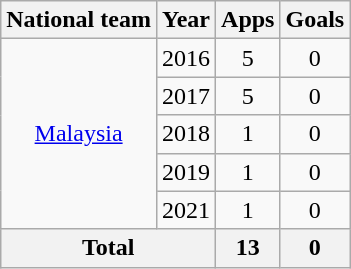<table class=wikitable style="text-align: center;">
<tr>
<th>National team</th>
<th>Year</th>
<th>Apps</th>
<th>Goals</th>
</tr>
<tr>
<td rowspan=5><a href='#'>Malaysia</a></td>
<td>2016</td>
<td>5</td>
<td>0</td>
</tr>
<tr>
<td>2017</td>
<td>5</td>
<td>0</td>
</tr>
<tr>
<td>2018</td>
<td>1</td>
<td>0</td>
</tr>
<tr>
<td>2019</td>
<td>1</td>
<td>0</td>
</tr>
<tr>
<td>2021</td>
<td>1</td>
<td>0</td>
</tr>
<tr>
<th colspan=2>Total</th>
<th>13</th>
<th>0</th>
</tr>
</table>
